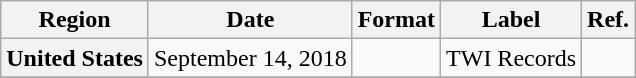<table class="wikitable plainrowheaders">
<tr>
<th scope="col">Region</th>
<th scope="col">Date</th>
<th scope="col">Format</th>
<th scope="col">Label</th>
<th scope="col">Ref.</th>
</tr>
<tr>
<th scope="row">United States</th>
<td>September 14, 2018</td>
<td></td>
<td>TWI Records</td>
<td></td>
</tr>
<tr>
</tr>
</table>
